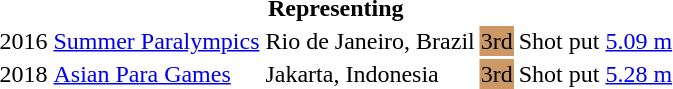<table>
<tr>
<th colspan="6">Representing </th>
</tr>
<tr>
<td>2016</td>
<td><a href='#'>Summer Paralympics</a></td>
<td>Rio de Janeiro, Brazil</td>
<td bgcolor="cc9966">3rd</td>
<td>Shot put</td>
<td><a href='#'>5.09 m</a></td>
</tr>
<tr>
<td>2018</td>
<td><a href='#'>Asian Para Games</a></td>
<td>Jakarta, Indonesia</td>
<td bgcolor="cc9966">3rd</td>
<td>Shot put</td>
<td><a href='#'>5.28 m</a></td>
</tr>
</table>
